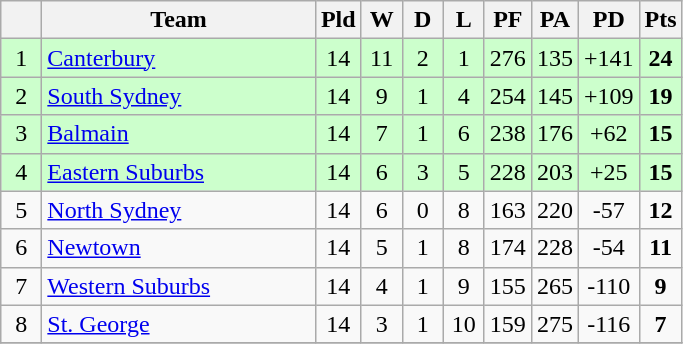<table class="wikitable" style="text-align:center;">
<tr>
<th width=20 abbr="Position"></th>
<th width=175>Team</th>
<th width=20 abbr="Played">Pld</th>
<th width=20 abbr="Won">W</th>
<th width=20 abbr="Drawn">D</th>
<th width=20 abbr="Lost">L</th>
<th width=20 abbr="Points for">PF</th>
<th width=20 abbr="Points against">PA</th>
<th width=20 abbr="Points difference">PD</th>
<th width=20 abbr="Points">Pts</th>
</tr>
<tr style="background: #ccffcc;">
<td>1</td>
<td style="text-align:left;"> <a href='#'>Canterbury</a></td>
<td>14</td>
<td>11</td>
<td>2</td>
<td>1</td>
<td>276</td>
<td>135</td>
<td>+141</td>
<td><strong>24</strong></td>
</tr>
<tr style="background: #ccffcc;">
<td>2</td>
<td style="text-align:left;"> <a href='#'>South Sydney</a></td>
<td>14</td>
<td>9</td>
<td>1</td>
<td>4</td>
<td>254</td>
<td>145</td>
<td>+109</td>
<td><strong>19</strong></td>
</tr>
<tr style="background: #ccffcc;">
<td>3</td>
<td style="text-align:left;"> <a href='#'>Balmain</a></td>
<td>14</td>
<td>7</td>
<td>1</td>
<td>6</td>
<td>238</td>
<td>176</td>
<td>+62</td>
<td><strong>15</strong></td>
</tr>
<tr style="background: #ccffcc;">
<td>4</td>
<td style="text-align:left;"> <a href='#'>Eastern Suburbs</a></td>
<td>14</td>
<td>6</td>
<td>3</td>
<td>5</td>
<td>228</td>
<td>203</td>
<td>+25</td>
<td><strong>15</strong></td>
</tr>
<tr>
<td>5</td>
<td style="text-align:left;"> <a href='#'>North Sydney</a></td>
<td>14</td>
<td>6</td>
<td>0</td>
<td>8</td>
<td>163</td>
<td>220</td>
<td>-57</td>
<td><strong>12</strong></td>
</tr>
<tr>
<td>6</td>
<td style="text-align:left;"> <a href='#'>Newtown</a></td>
<td>14</td>
<td>5</td>
<td>1</td>
<td>8</td>
<td>174</td>
<td>228</td>
<td>-54</td>
<td><strong>11</strong></td>
</tr>
<tr>
<td>7</td>
<td style="text-align:left;"> <a href='#'>Western Suburbs</a></td>
<td>14</td>
<td>4</td>
<td>1</td>
<td>9</td>
<td>155</td>
<td>265</td>
<td>-110</td>
<td><strong>9</strong></td>
</tr>
<tr>
<td>8</td>
<td style="text-align:left;"> <a href='#'>St. George</a></td>
<td>14</td>
<td>3</td>
<td>1</td>
<td>10</td>
<td>159</td>
<td>275</td>
<td>-116</td>
<td><strong>7</strong></td>
</tr>
<tr>
</tr>
</table>
